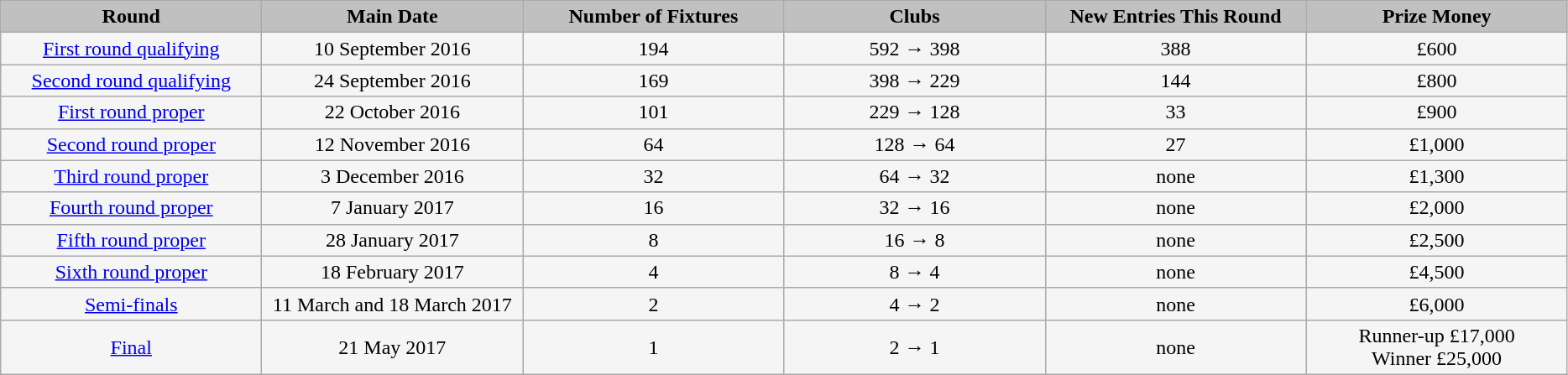<table class="wikitable" style="background:WhiteSmoke; text-align:center; font-size:100%">
<tr>
<td scope="col" style="width: 200px; background:silver;"><strong>Round</strong></td>
<td scope="col" style="width: 200px; background:silver;"><strong>Main Date</strong></td>
<td scope="col" style="width: 200px; background:silver;"><strong>Number of Fixtures</strong></td>
<td scope="col" style="width: 200px; background:silver;"><strong>Clubs</strong></td>
<td scope="col" style="width: 200px; background:silver;"><strong>New Entries This Round</strong></td>
<td scope="col" style="width: 200px; background:silver;"><strong>Prize Money</strong></td>
</tr>
<tr>
<td><a href='#'>First round qualifying</a></td>
<td>10 September 2016</td>
<td>194</td>
<td>592 → 398</td>
<td>388</td>
<td>£600</td>
</tr>
<tr>
<td><a href='#'>Second round qualifying</a></td>
<td>24 September 2016</td>
<td>169</td>
<td>398 → 229</td>
<td>144</td>
<td>£800</td>
</tr>
<tr>
<td><a href='#'>First round proper</a></td>
<td>22 October 2016</td>
<td>101</td>
<td>229 → 128</td>
<td>33</td>
<td>£900</td>
</tr>
<tr>
<td><a href='#'>Second round proper</a></td>
<td>12 November 2016</td>
<td>64</td>
<td>128 → 64</td>
<td>27</td>
<td>£1,000</td>
</tr>
<tr>
<td><a href='#'>Third round proper</a></td>
<td>3 December 2016</td>
<td>32</td>
<td>64 → 32</td>
<td>none</td>
<td>£1,300</td>
</tr>
<tr>
<td><a href='#'>Fourth round proper</a></td>
<td>7 January 2017</td>
<td>16</td>
<td>32 → 16</td>
<td>none</td>
<td>£2,000</td>
</tr>
<tr>
<td><a href='#'>Fifth round proper</a></td>
<td>28 January 2017</td>
<td>8</td>
<td>16 → 8</td>
<td>none</td>
<td>£2,500</td>
</tr>
<tr>
<td><a href='#'>Sixth round proper</a></td>
<td>18 February 2017</td>
<td>4</td>
<td>8 → 4</td>
<td>none</td>
<td>£4,500</td>
</tr>
<tr>
<td><a href='#'>Semi-finals</a></td>
<td>11 March and 18 March 2017</td>
<td>2</td>
<td>4 → 2</td>
<td>none</td>
<td>£6,000</td>
</tr>
<tr>
<td><a href='#'>Final</a></td>
<td>21 May 2017</td>
<td>1</td>
<td>2 → 1</td>
<td>none</td>
<td>Runner-up £17,000<br>Winner £25,000</td>
</tr>
</table>
